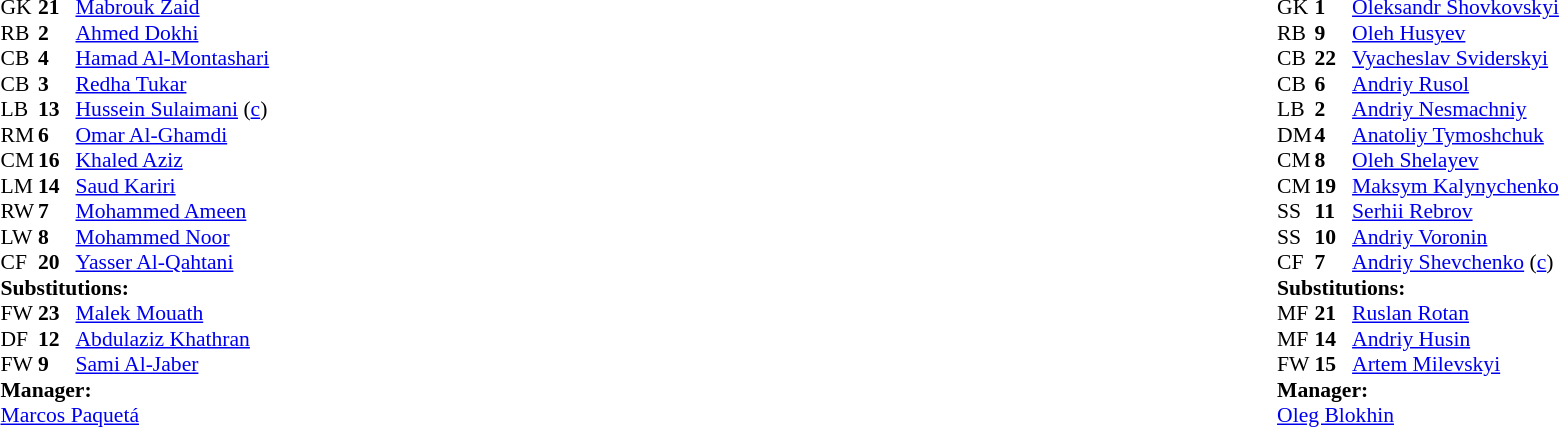<table width="100%">
<tr>
<td valign="top" width="40%"><br><table style="font-size: 90%" cellspacing="0" cellpadding="0">
<tr>
<th width="25"></th>
<th width="25"></th>
</tr>
<tr>
<td>GK</td>
<td><strong>21</strong></td>
<td><a href='#'>Mabrouk Zaid</a></td>
</tr>
<tr>
<td>RB</td>
<td><strong>2</strong></td>
<td><a href='#'>Ahmed Dokhi</a></td>
<td></td>
<td></td>
</tr>
<tr>
<td>CB</td>
<td><strong>4</strong></td>
<td><a href='#'>Hamad Al-Montashari</a></td>
</tr>
<tr>
<td>CB</td>
<td><strong>3</strong></td>
<td><a href='#'>Redha Tukar</a></td>
</tr>
<tr>
<td>LB</td>
<td><strong>13</strong></td>
<td><a href='#'>Hussein Sulaimani</a> (<a href='#'>c</a>)</td>
</tr>
<tr>
<td>RM</td>
<td><strong>6</strong></td>
<td><a href='#'>Omar Al-Ghamdi</a></td>
<td></td>
</tr>
<tr>
<td>CM</td>
<td><strong>16</strong></td>
<td><a href='#'>Khaled Aziz</a></td>
</tr>
<tr>
<td>LM</td>
<td><strong>14</strong></td>
<td><a href='#'>Saud Kariri</a></td>
<td></td>
</tr>
<tr>
<td>RW</td>
<td><strong>7</strong></td>
<td><a href='#'>Mohammed Ameen</a></td>
<td></td>
<td></td>
</tr>
<tr>
<td>LW</td>
<td><strong>8</strong></td>
<td><a href='#'>Mohammed Noor</a></td>
<td></td>
<td></td>
</tr>
<tr>
<td>CF</td>
<td><strong>20</strong></td>
<td><a href='#'>Yasser Al-Qahtani</a></td>
</tr>
<tr>
<td colspan=3><strong>Substitutions:</strong></td>
</tr>
<tr>
<td>FW</td>
<td><strong>23</strong></td>
<td><a href='#'>Malek Mouath</a></td>
<td></td>
<td></td>
</tr>
<tr>
<td>DF</td>
<td><strong>12</strong></td>
<td><a href='#'>Abdulaziz Khathran</a></td>
<td></td>
<td></td>
</tr>
<tr>
<td>FW</td>
<td><strong>9</strong></td>
<td><a href='#'>Sami Al-Jaber</a></td>
<td></td>
<td></td>
</tr>
<tr>
<td colspan=3><strong>Manager:</strong></td>
</tr>
<tr>
<td colspan="4"> <a href='#'>Marcos Paquetá</a></td>
</tr>
</table>
</td>
<td valign="top"></td>
<td valign="top" width="50%"><br><table style="font-size: 90%" cellspacing="0" cellpadding="0" align=center>
<tr>
<th width="25"></th>
<th width="25"></th>
</tr>
<tr>
<td>GK</td>
<td><strong>1</strong></td>
<td><a href='#'>Oleksandr Shovkovskyi</a></td>
</tr>
<tr>
<td>RB</td>
<td><strong>9</strong></td>
<td><a href='#'>Oleh Husyev</a></td>
</tr>
<tr>
<td>CB</td>
<td><strong>22</strong></td>
<td><a href='#'>Vyacheslav Sviderskyi</a></td>
<td></td>
</tr>
<tr>
<td>CB</td>
<td><strong>6</strong></td>
<td><a href='#'>Andriy Rusol</a></td>
</tr>
<tr>
<td>LB</td>
<td><strong>2</strong></td>
<td><a href='#'>Andriy Nesmachniy</a></td>
<td></td>
</tr>
<tr>
<td>DM</td>
<td><strong>4</strong></td>
<td><a href='#'>Anatoliy Tymoshchuk</a></td>
</tr>
<tr>
<td>CM</td>
<td><strong>8</strong></td>
<td><a href='#'>Oleh Shelayev</a></td>
</tr>
<tr>
<td>CM</td>
<td><strong>19</strong></td>
<td><a href='#'>Maksym Kalynychenko</a></td>
<td></td>
</tr>
<tr>
<td>SS</td>
<td><strong>11</strong></td>
<td><a href='#'>Serhii Rebrov</a></td>
<td></td>
<td></td>
</tr>
<tr>
<td>SS</td>
<td><strong>10</strong></td>
<td><a href='#'>Andriy Voronin</a></td>
<td></td>
<td></td>
</tr>
<tr>
<td>CF</td>
<td><strong>7</strong></td>
<td><a href='#'>Andriy Shevchenko</a> (<a href='#'>c</a>)</td>
<td></td>
<td></td>
</tr>
<tr>
<td colspan=3><strong>Substitutions:</strong></td>
</tr>
<tr>
<td>MF</td>
<td><strong>21</strong></td>
<td><a href='#'>Ruslan Rotan</a></td>
<td></td>
<td></td>
</tr>
<tr>
<td>MF</td>
<td><strong>14</strong></td>
<td><a href='#'>Andriy Husin</a></td>
<td></td>
<td></td>
</tr>
<tr>
<td>FW</td>
<td><strong>15</strong></td>
<td><a href='#'>Artem Milevskyi</a></td>
<td></td>
<td></td>
</tr>
<tr>
<td colspan=3><strong>Manager:</strong></td>
</tr>
<tr>
<td colspan="4"><a href='#'>Oleg Blokhin</a></td>
</tr>
</table>
</td>
</tr>
</table>
